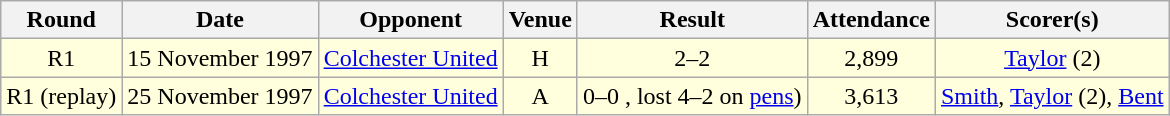<table class="wikitable sortable" style="text-align:center;">
<tr>
<th>Round</th>
<th>Date</th>
<th>Opponent</th>
<th>Venue</th>
<th>Result</th>
<th>Attendance</th>
<th>Scorer(s)</th>
</tr>
<tr style="background:#ffd;">
<td>R1</td>
<td>15 November 1997</td>
<td><a href='#'>Colchester United</a></td>
<td>H</td>
<td>2–2</td>
<td>2,899</td>
<td><a href='#'>Taylor</a> (2)</td>
</tr>
<tr style="background:#ffd;">
<td>R1 (replay)</td>
<td>25 November 1997</td>
<td><a href='#'>Colchester United</a></td>
<td>A</td>
<td>0–0 , lost 4–2 on <a href='#'>pens</a>)</td>
<td>3,613</td>
<td><a href='#'>Smith</a>, <a href='#'>Taylor</a> (2), <a href='#'>Bent</a></td>
</tr>
</table>
